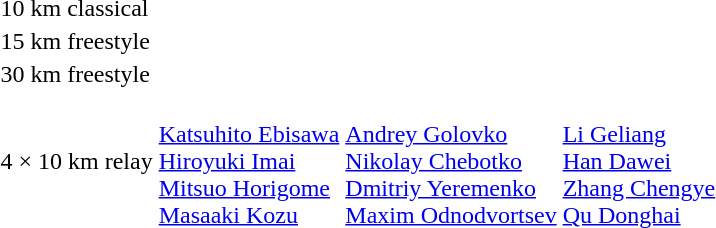<table>
<tr>
<td>10 km classical<br></td>
<td></td>
<td></td>
<td></td>
</tr>
<tr>
<td>15 km freestyle<br></td>
<td></td>
<td></td>
<td></td>
</tr>
<tr>
<td>30 km freestyle<br></td>
<td></td>
<td></td>
<td></td>
</tr>
<tr>
<td>4 × 10 km relay<br></td>
<td><br><a href='#'>Katsuhito Ebisawa</a><br><a href='#'>Hiroyuki Imai</a><br><a href='#'>Mitsuo Horigome</a><br><a href='#'>Masaaki Kozu</a></td>
<td><br><a href='#'>Andrey Golovko</a><br><a href='#'>Nikolay Chebotko</a><br><a href='#'>Dmitriy Yeremenko</a><br><a href='#'>Maxim Odnodvortsev</a></td>
<td><br><a href='#'>Li Geliang</a><br><a href='#'>Han Dawei</a><br><a href='#'>Zhang Chengye</a><br><a href='#'>Qu Donghai</a></td>
</tr>
</table>
